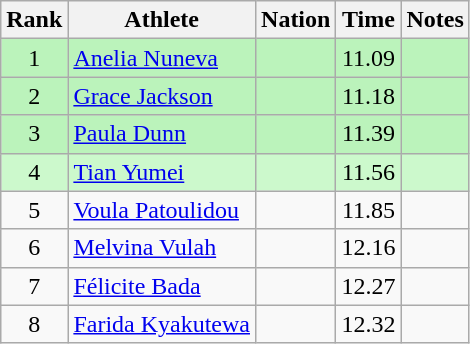<table class="wikitable sortable" style="text-align:center">
<tr>
<th>Rank</th>
<th>Athlete</th>
<th>Nation</th>
<th>Time</th>
<th>Notes</th>
</tr>
<tr style="background:#bbf3bb;">
<td>1</td>
<td align=left><a href='#'>Anelia Nuneva</a></td>
<td align=left></td>
<td>11.09</td>
<td></td>
</tr>
<tr style="background:#bbf3bb;">
<td>2</td>
<td align=left><a href='#'>Grace Jackson</a></td>
<td align=left></td>
<td>11.18</td>
<td></td>
</tr>
<tr style="background:#bbf3bb;">
<td>3</td>
<td align=left><a href='#'>Paula Dunn</a></td>
<td align=left></td>
<td>11.39</td>
<td></td>
</tr>
<tr style="background:#ccf9cc;">
<td>4</td>
<td align=left><a href='#'>Tian Yumei</a></td>
<td align=left></td>
<td>11.56</td>
<td></td>
</tr>
<tr>
<td>5</td>
<td align=left><a href='#'>Voula Patoulidou</a></td>
<td align=left></td>
<td>11.85</td>
<td></td>
</tr>
<tr>
<td>6</td>
<td align=left><a href='#'>Melvina Vulah</a></td>
<td align=left></td>
<td>12.16</td>
<td></td>
</tr>
<tr>
<td>7</td>
<td align=left><a href='#'>Félicite Bada</a></td>
<td align=left></td>
<td>12.27</td>
<td></td>
</tr>
<tr>
<td>8</td>
<td align=left><a href='#'>Farida Kyakutewa</a></td>
<td align=left></td>
<td>12.32</td>
<td></td>
</tr>
</table>
